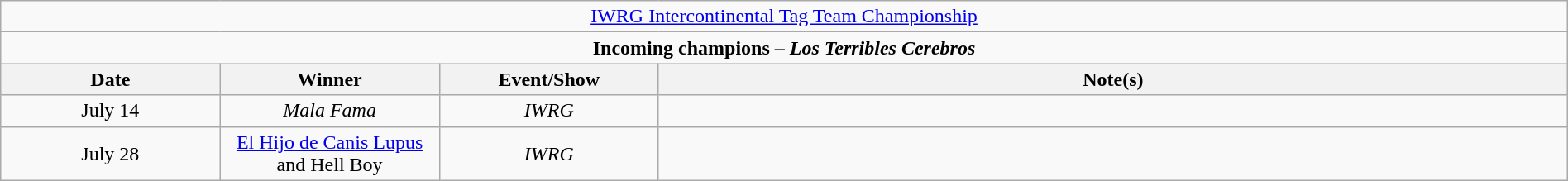<table class="wikitable" style="text-align:center; width:100%;">
<tr>
<td colspan="4" style="text-align: center;"><a href='#'>IWRG Intercontinental Tag Team Championship</a></td>
</tr>
<tr>
<td colspan="4" style="text-align: center;"><strong>Incoming champions – <em>Los Terribles Cerebros</em> </strong></td>
</tr>
<tr>
<th width=14%>Date</th>
<th width=14%>Winner</th>
<th width=14%>Event/Show</th>
<th width=58%>Note(s)</th>
</tr>
<tr>
<td>July 14</td>
<td><em>Mala Fama</em><br></td>
<td><em>IWRG</em></td>
<td></td>
</tr>
<tr>
<td>July 28</td>
<td><a href='#'>El Hijo de Canis Lupus</a> and Hell Boy</td>
<td><em>IWRG</em></td>
<td></td>
</tr>
</table>
